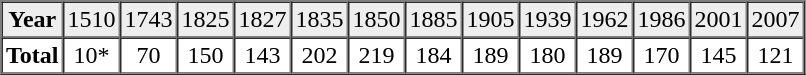<table border="1" cellpadding="2" cellspacing="0" width="500">
<tr bgcolor="#eeeeee" align="center">
<td><strong>Year</strong></td>
<td>1510</td>
<td>1743</td>
<td>1825</td>
<td>1827</td>
<td>1835</td>
<td>1850</td>
<td>1885</td>
<td>1905</td>
<td>1939</td>
<td>1962</td>
<td>1986</td>
<td>2001</td>
<td>2007</td>
</tr>
<tr align="center">
<td><strong>Total</strong></td>
<td>10*</td>
<td>70</td>
<td>150</td>
<td>143</td>
<td>202</td>
<td>219</td>
<td>184</td>
<td>189</td>
<td>180</td>
<td>189</td>
<td>170</td>
<td>145</td>
<td>121</td>
</tr>
</table>
